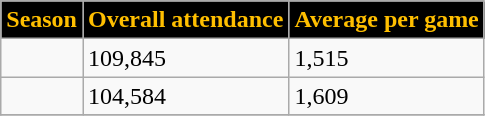<table class="wikitable sortable plainrowheaders">
<tr>
<th style="background:black; color:#ffbf00;">Season</th>
<th style="background:black; color:#ffbf00;">Overall attendance</th>
<th style="background:black; color:#ffbf00;">Average per game</th>
</tr>
<tr>
<td></td>
<td>109,845</td>
<td>1,515</td>
</tr>
<tr>
<td></td>
<td>104,584</td>
<td>1,609</td>
</tr>
<tr>
</tr>
</table>
